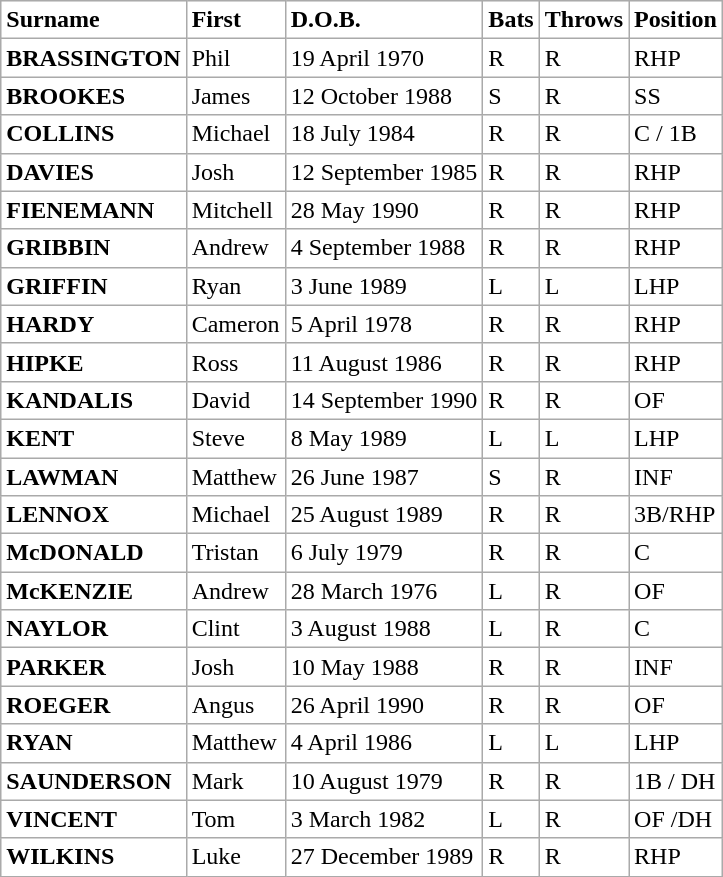<table class="wikitable">
<tr bgcolor="#FFFFFF">
<td><strong>Surname</strong></td>
<td><strong>First</strong></td>
<td><strong>D.O.B.</strong></td>
<td><strong>Bats</strong></td>
<td><strong>Throws</strong></td>
<td><strong>Position</strong></td>
</tr>
<tr bgcolor="#FFFFFF">
<td><strong>BRASSINGTON</strong></td>
<td>Phil</td>
<td>19 April 1970</td>
<td>R</td>
<td>R</td>
<td>RHP</td>
</tr>
<tr bgcolor="#FFFFFF">
<td><strong>BROOKES</strong></td>
<td>James</td>
<td>12 October 1988</td>
<td>S</td>
<td>R</td>
<td>SS</td>
</tr>
<tr bgcolor="#FFFFFF">
<td><strong>COLLINS</strong></td>
<td>Michael</td>
<td>18 July 1984</td>
<td>R</td>
<td>R</td>
<td>C / 1B</td>
</tr>
<tr bgcolor="#FFFFFF">
<td><strong>DAVIES</strong></td>
<td>Josh</td>
<td>12 September 1985</td>
<td>R</td>
<td>R</td>
<td>RHP</td>
</tr>
<tr bgcolor="#FFFFFF">
<td><strong>FIENEMANN</strong></td>
<td>Mitchell</td>
<td>28 May 1990</td>
<td>R</td>
<td>R</td>
<td>RHP</td>
</tr>
<tr bgcolor="#FFFFFF">
<td><strong>GRIBBIN</strong></td>
<td>Andrew</td>
<td>4 September 1988</td>
<td>R</td>
<td>R</td>
<td>RHP</td>
</tr>
<tr bgcolor="#FFFFFF">
<td><strong>GRIFFIN</strong></td>
<td>Ryan</td>
<td>3 June 1989</td>
<td>L</td>
<td>L</td>
<td>LHP</td>
</tr>
<tr bgcolor="#FFFFFF">
<td><strong>HARDY</strong></td>
<td>Cameron</td>
<td>5 April 1978</td>
<td>R</td>
<td>R</td>
<td>RHP</td>
</tr>
<tr bgcolor="#FFFFFF">
<td><strong>HIPKE</strong></td>
<td>Ross</td>
<td>11 August 1986</td>
<td>R</td>
<td>R</td>
<td>RHP</td>
</tr>
<tr bgcolor="#FFFFFF">
<td><strong>KANDALIS</strong></td>
<td>David</td>
<td>14 September 1990</td>
<td>R</td>
<td>R</td>
<td>OF</td>
</tr>
<tr bgcolor="#FFFFFF">
<td><strong>KENT</strong></td>
<td>Steve</td>
<td>8 May 1989</td>
<td>L</td>
<td>L</td>
<td>LHP</td>
</tr>
<tr bgcolor="#FFFFFF">
<td><strong>LAWMAN</strong></td>
<td>Matthew</td>
<td>26 June 1987</td>
<td>S</td>
<td>R</td>
<td>INF</td>
</tr>
<tr bgcolor="#FFFFFF">
<td><strong>LENNOX</strong></td>
<td>Michael</td>
<td>25 August 1989</td>
<td>R</td>
<td>R</td>
<td>3B/RHP</td>
</tr>
<tr bgcolor="#FFFFFF">
<td><strong>McDONALD</strong></td>
<td>Tristan</td>
<td>6 July 1979</td>
<td>R</td>
<td>R</td>
<td>C</td>
</tr>
<tr bgcolor="#FFFFFF">
<td><strong>McKENZIE</strong></td>
<td>Andrew</td>
<td>28 March 1976</td>
<td>L</td>
<td>R</td>
<td>OF</td>
</tr>
<tr bgcolor="#FFFFFF">
<td><strong>NAYLOR</strong></td>
<td>Clint</td>
<td>3 August 1988</td>
<td>L</td>
<td>R</td>
<td>C</td>
</tr>
<tr bgcolor="#FFFFFF">
<td><strong>PARKER</strong></td>
<td>Josh</td>
<td>10 May 1988</td>
<td>R</td>
<td>R</td>
<td>INF</td>
</tr>
<tr bgcolor="#FFFFFF">
<td><strong>ROEGER</strong></td>
<td>Angus</td>
<td>26 April 1990</td>
<td>R</td>
<td>R</td>
<td>OF</td>
</tr>
<tr bgcolor="#FFFFFF">
<td><strong>RYAN</strong></td>
<td>Matthew</td>
<td>4 April 1986</td>
<td>L</td>
<td>L</td>
<td>LHP</td>
</tr>
<tr bgcolor="#FFFFFF">
<td><strong>SAUNDERSON</strong></td>
<td>Mark</td>
<td>10 August 1979</td>
<td>R</td>
<td>R</td>
<td>1B / DH</td>
</tr>
<tr bgcolor="#FFFFFF">
<td><strong>VINCENT</strong></td>
<td>Tom</td>
<td>3 March 1982</td>
<td>L</td>
<td>R</td>
<td>OF /DH</td>
</tr>
<tr bgcolor="#FFFFFF">
<td><strong>WILKINS</strong></td>
<td>Luke</td>
<td>27 December 1989</td>
<td>R</td>
<td>R</td>
<td>RHP</td>
</tr>
</table>
